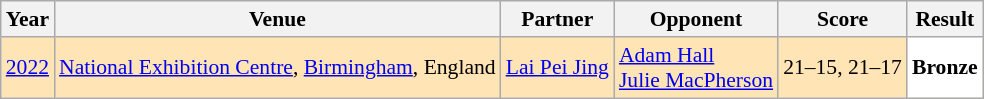<table class="sortable wikitable" style="font-size: 90%;">
<tr>
<th>Year</th>
<th>Venue</th>
<th>Partner</th>
<th>Opponent</th>
<th>Score</th>
<th>Result</th>
</tr>
<tr style="background:#FFE4B5">
<td align="center"><a href='#'>2022</a></td>
<td align="left"><a href='#'>National Exhibition Centre</a>, <a href='#'>Birmingham</a>, England</td>
<td align="left"> <a href='#'>Lai Pei Jing</a></td>
<td align="left"> <a href='#'>Adam Hall</a><br> <a href='#'>Julie MacPherson</a></td>
<td align="left">21–15, 21–17</td>
<td style="text-align:left; background:white"> <strong>Bronze</strong></td>
</tr>
</table>
